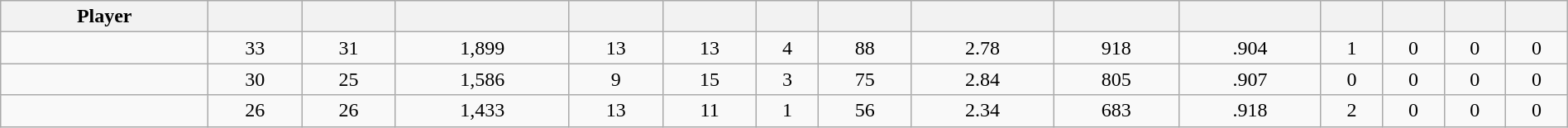<table class="wikitable sortable" style="width:100%; text-align:center;">
<tr>
<th>Player</th>
<th></th>
<th></th>
<th></th>
<th></th>
<th></th>
<th></th>
<th></th>
<th></th>
<th></th>
<th></th>
<th></th>
<th></th>
<th></th>
<th></th>
</tr>
<tr>
<td style=white-space:nowrap></td>
<td>33</td>
<td>31</td>
<td>1,899</td>
<td>13</td>
<td>13</td>
<td>4</td>
<td>88</td>
<td>2.78</td>
<td>918</td>
<td>.904</td>
<td>1</td>
<td>0</td>
<td>0</td>
<td>0</td>
</tr>
<tr>
<td style=white-space:nowrap></td>
<td>30</td>
<td>25</td>
<td>1,586</td>
<td>9</td>
<td>15</td>
<td>3</td>
<td>75</td>
<td>2.84</td>
<td>805</td>
<td>.907</td>
<td>0</td>
<td>0</td>
<td>0</td>
<td>0</td>
</tr>
<tr>
<td style=white-space:nowrap></td>
<td>26</td>
<td>26</td>
<td>1,433</td>
<td>13</td>
<td>11</td>
<td>1</td>
<td>56</td>
<td>2.34</td>
<td>683</td>
<td>.918</td>
<td>2</td>
<td>0</td>
<td>0</td>
<td>0</td>
</tr>
</table>
